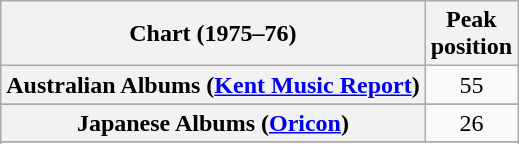<table class="wikitable sortable plainrowheaders">
<tr>
<th>Chart (1975–76)</th>
<th>Peak<br>position</th>
</tr>
<tr>
<th scope="row">Australian Albums (<a href='#'>Kent Music Report</a>)</th>
<td align="center">55</td>
</tr>
<tr>
</tr>
<tr>
<th scope="row">Japanese Albums (<a href='#'>Oricon</a>)</th>
<td align="center">26</td>
</tr>
<tr>
</tr>
<tr>
</tr>
<tr>
</tr>
<tr>
</tr>
</table>
